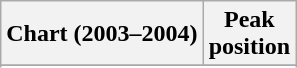<table class="wikitable sortable plainrowheaders" style="text-align:center">
<tr>
<th>Chart (2003–2004)</th>
<th>Peak<br>position</th>
</tr>
<tr>
</tr>
<tr>
</tr>
<tr>
</tr>
<tr>
</tr>
<tr>
</tr>
<tr>
</tr>
<tr>
</tr>
<tr>
</tr>
<tr>
</tr>
</table>
